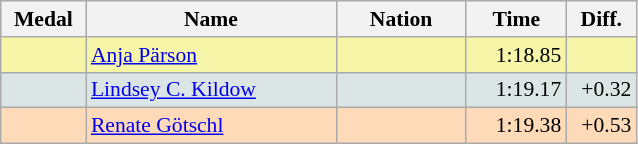<table class=wikitable style="font-size:90%">
<tr bgcolor="#E4E4E4">
<th width=50>Medal</th>
<th width=160>Name</th>
<th width=80>Nation</th>
<th width=60>Time</th>
<th width=40>Diff.</th>
</tr>
<tr bgcolor="#F7F6A8">
<td align="center"></td>
<td><a href='#'>Anja Pärson</a></td>
<td align="center"></td>
<td align="right">1:18.85</td>
<td align="right"></td>
</tr>
<tr bgcolor="#DCE5E5">
<td align="center"></td>
<td><a href='#'>Lindsey C. Kildow</a></td>
<td align="center"></td>
<td align="right">1:19.17</td>
<td align="right">+0.32</td>
</tr>
<tr bgcolor="#FFDAB9">
<td align="center"></td>
<td><a href='#'>Renate Götschl</a></td>
<td align="center"></td>
<td align="right">1:19.38</td>
<td align="right">+0.53</td>
</tr>
</table>
